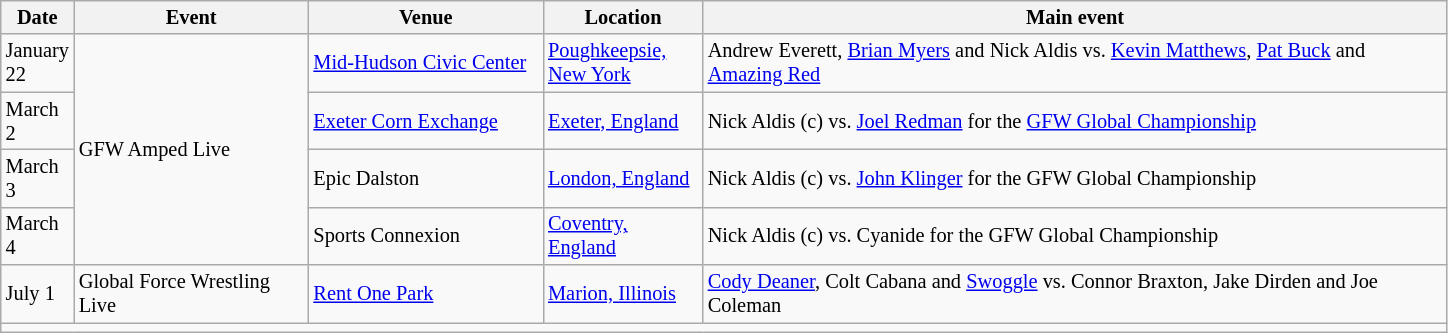<table class="sortable wikitable succession-box" style="font-size:85%;">
<tr>
<th scope="col" width="10">Date</th>
<th scope="col" width="150">Event</th>
<th scope="col" width="150">Venue</th>
<th scope="col" width="100">Location</th>
<th scope="col" width="490">Main event</th>
</tr>
<tr>
<td>January 22</td>
<td rowspan='4'>GFW Amped Live</td>
<td><a href='#'>Mid-Hudson Civic Center</a></td>
<td><a href='#'>Poughkeepsie, New York</a></td>
<td>Andrew Everett, <a href='#'>Brian Myers</a> and Nick Aldis vs. <a href='#'>Kevin Matthews</a>, <a href='#'>Pat Buck</a> and <a href='#'>Amazing Red</a></td>
</tr>
<tr>
<td>March 2</td>
<td><a href='#'>Exeter Corn Exchange</a></td>
<td><a href='#'>Exeter, England</a></td>
<td>Nick Aldis (c) vs. <a href='#'>Joel Redman</a> for the <a href='#'>GFW Global Championship</a></td>
</tr>
<tr>
<td>March 3</td>
<td>Epic Dalston</td>
<td><a href='#'>London, England</a></td>
<td>Nick Aldis (c) vs. <a href='#'>John Klinger</a> for the GFW Global Championship</td>
</tr>
<tr>
<td>March 4</td>
<td>Sports Connexion</td>
<td><a href='#'>Coventry, England</a></td>
<td>Nick Aldis (c) vs. Cyanide for the GFW Global Championship</td>
</tr>
<tr>
<td>July 1</td>
<td>Global Force Wrestling Live</td>
<td><a href='#'>Rent One Park</a></td>
<td><a href='#'>Marion, Illinois</a></td>
<td><a href='#'>Cody Deaner</a>, Colt Cabana and <a href='#'>Swoggle</a> vs. Connor Braxton, Jake Dirden and Joe Coleman</td>
</tr>
<tr>
<td colspan=5></td>
</tr>
</table>
